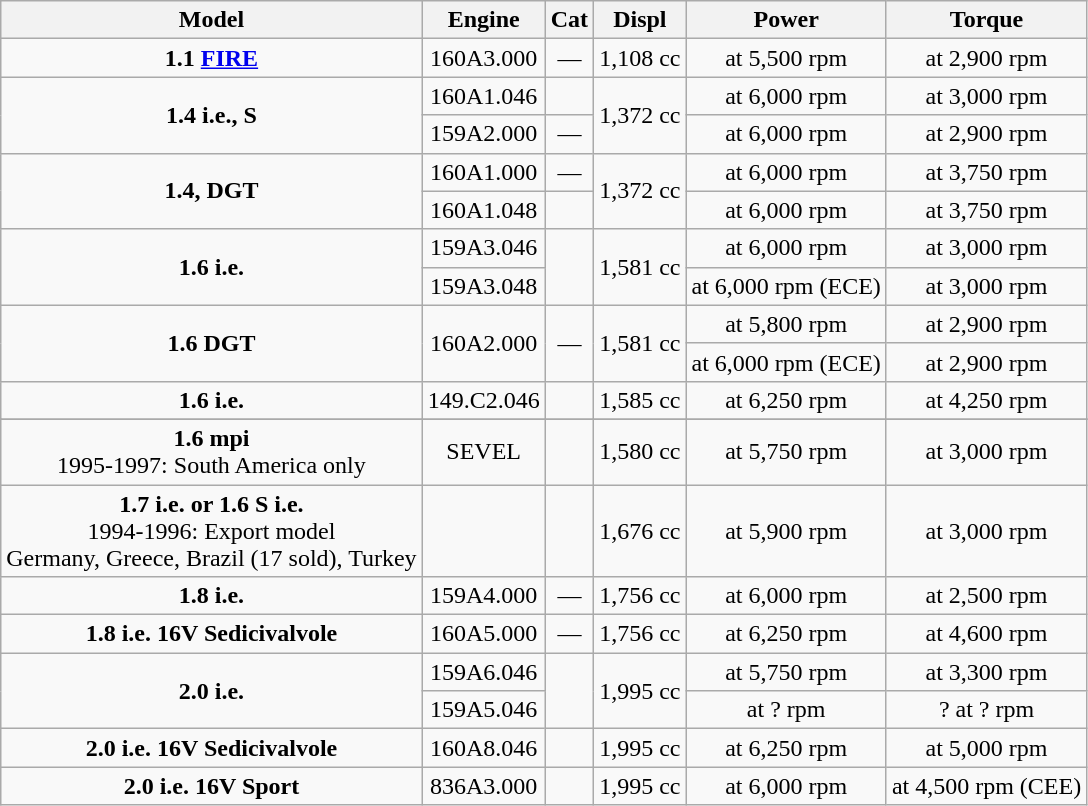<table class="wikitable" style="text-align:center;">
<tr style="text-align:center; vertical-align:middle;">
<th>Model</th>
<th>Engine</th>
<th>Cat</th>
<th>Displ</th>
<th>Power</th>
<th>Torque</th>
</tr>
<tr>
<td><strong>1.1 <a href='#'>FIRE</a></strong></td>
<td>160A3.000</td>
<td>—</td>
<td>1,108 cc</td>
<td> at 5,500 rpm</td>
<td> at 2,900 rpm</td>
</tr>
<tr>
<td rowspan=2><strong>1.4 i.e., S</strong></td>
<td>160A1.046</td>
<td></td>
<td rowspan=2>1,372 cc</td>
<td> at 6,000 rpm</td>
<td> at 3,000 rpm</td>
</tr>
<tr>
<td>159A2.000</td>
<td>—</td>
<td> at 6,000 rpm</td>
<td> at 2,900 rpm</td>
</tr>
<tr>
<td rowspan=2><strong>1.4, DGT</strong></td>
<td>160A1.000</td>
<td>—</td>
<td rowspan=2>1,372 cc</td>
<td> at 6,000 rpm</td>
<td> at 3,750 rpm</td>
</tr>
<tr>
<td>160A1.048</td>
<td></td>
<td> at 6,000 rpm</td>
<td> at 3,750 rpm</td>
</tr>
<tr>
<td rowspan=2><strong>1.6 i.e.</strong></td>
<td>159A3.046</td>
<td rowspan=2></td>
<td rowspan=2>1,581 cc</td>
<td> at 6,000 rpm</td>
<td> at 3,000 rpm</td>
</tr>
<tr>
<td>159A3.048</td>
<td> at 6,000 rpm (ECE)</td>
<td> at 3,000 rpm</td>
</tr>
<tr>
<td rowspan=2><strong>1.6 DGT</strong></td>
<td rowspan=2>160A2.000</td>
<td rowspan=2>—</td>
<td rowspan=2>1,581 cc</td>
<td> at 5,800 rpm</td>
<td> at 2,900 rpm</td>
</tr>
<tr>
<td> at 6,000 rpm (ECE)</td>
<td> at 2,900 rpm</td>
</tr>
<tr>
<td><strong>1.6 i.e.</strong></td>
<td>149.C2.046</td>
<td></td>
<td>1,585 cc</td>
<td> at 6,250 rpm</td>
<td> at 4,250 rpm</td>
</tr>
<tr>
</tr>
<tr>
<td><strong>1.6 mpi</strong><br>1995-1997: South America only</td>
<td>SEVEL</td>
<td></td>
<td>1,580 cc</td>
<td> at 5,750 rpm</td>
<td> at 3,000 rpm</td>
</tr>
<tr>
<td><strong>1.7 i.e. or 1.6 S i.e.</strong><br>1994-1996: Export model<br>Germany, Greece, Brazil (17 sold), Turkey</td>
<td></td>
<td></td>
<td>1,676 cc</td>
<td> at 5,900 rpm</td>
<td> at 3,000 rpm</td>
</tr>
<tr>
<td><strong>1.8 i.e.</strong></td>
<td>159A4.000</td>
<td>—</td>
<td>1,756 cc</td>
<td> at 6,000 rpm</td>
<td> at 2,500 rpm</td>
</tr>
<tr>
<td><strong>1.8 i.e. 16V Sedicivalvole</strong></td>
<td>160A5.000</td>
<td>—</td>
<td>1,756 cc</td>
<td> at 6,250 rpm</td>
<td> at 4,600 rpm</td>
</tr>
<tr>
<td rowspan=2><strong>2.0 i.e.</strong></td>
<td>159A6.046</td>
<td rowspan=2></td>
<td rowspan=2>1,995 cc</td>
<td> at 5,750 rpm</td>
<td> at 3,300 rpm</td>
</tr>
<tr>
<td>159A5.046</td>
<td> at ? rpm</td>
<td>? at ? rpm</td>
</tr>
<tr>
<td><strong>2.0 i.e. 16V Sedicivalvole</strong></td>
<td>160A8.046</td>
<td></td>
<td>1,995 cc</td>
<td> at 6,250 rpm</td>
<td> at 5,000 rpm</td>
</tr>
<tr>
<td><strong>2.0 i.e. 16V Sport</strong></td>
<td>836A3.000</td>
<td></td>
<td>1,995 cc</td>
<td> at 6,000 rpm</td>
<td> at 4,500 rpm (CEE)</td>
</tr>
</table>
